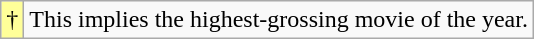<table class="wikitable">
<tr>
<td style="background-color:#FFFF99">†</td>
<td>This implies the highest-grossing movie of the year.</td>
</tr>
</table>
